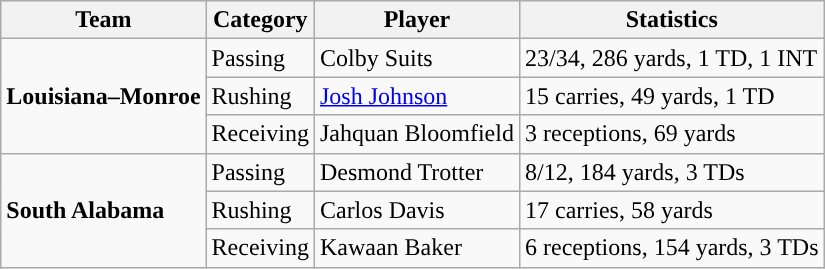<table class="wikitable" style="float: left;">
<tr>
<th>Team</th>
<th>Category</th>
<th>Player</th>
<th>Statistics</th>
</tr>
<tr>
<td rowspan=3><strong>Louisiana–Monroe</strong></td>
<td>Passing</td>
<td>Colby Suits</td>
<td>23/34, 286 yards, 1 TD, 1 INT</td>
</tr>
<tr>
<td>Rushing</td>
<td><a href='#'>Josh Johnson</a></td>
<td>15 carries, 49 yards, 1 TD</td>
</tr>
<tr>
<td>Receiving</td>
<td>Jahquan Bloomfield</td>
<td>3 receptions, 69 yards</td>
</tr>
<tr>
<td rowspan=3><strong>South Alabama</strong></td>
<td>Passing</td>
<td>Desmond Trotter</td>
<td>8/12, 184 yards, 3 TDs</td>
</tr>
<tr>
<td>Rushing</td>
<td>Carlos Davis</td>
<td>17 carries, 58 yards</td>
</tr>
<tr>
<td>Receiving</td>
<td>Kawaan Baker</td>
<td>6 receptions, 154 yards, 3 TDs</td>
</tr>
</table>
